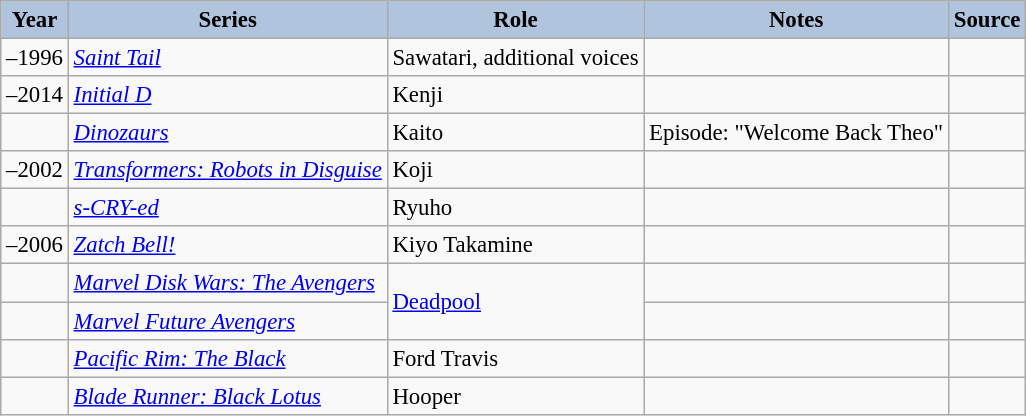<table class="wikitable sortable plainrowheaders" style="width=95%; font-size: 95%;">
<tr>
<th style="background:#b0c4de;">Year</th>
<th style="background:#b0c4de;">Series</th>
<th style="background:#b0c4de;">Role</th>
<th style="background:#b0c4de;" class="unsortable">Notes</th>
<th style="background:#b0c4de;" class="unsortable">Source</th>
</tr>
<tr>
<td>–1996</td>
<td><em><a href='#'>Saint Tail</a></em></td>
<td>Sawatari, additional voices</td>
<td></td>
<td></td>
</tr>
<tr>
<td>–2014</td>
<td><em><a href='#'>Initial D</a></em></td>
<td>Kenji</td>
<td></td>
<td></td>
</tr>
<tr>
<td></td>
<td><em><a href='#'>Dinozaurs</a></em></td>
<td>Kaito</td>
<td>Episode: "Welcome Back Theo"</td>
<td></td>
</tr>
<tr>
<td>–2002</td>
<td><em><a href='#'>Transformers: Robots in Disguise</a></em></td>
<td>Koji</td>
<td></td>
<td></td>
</tr>
<tr>
<td></td>
<td><em><a href='#'>s-CRY-ed</a></em></td>
<td>Ryuho</td>
<td></td>
<td></td>
</tr>
<tr>
<td>–2006</td>
<td><em><a href='#'>Zatch Bell!</a></em></td>
<td>Kiyo Takamine</td>
<td></td>
<td></td>
</tr>
<tr>
<td></td>
<td><em><a href='#'>Marvel Disk Wars: The Avengers</a></em></td>
<td rowspan=2><a href='#'>Deadpool</a></td>
<td></td>
<td></td>
</tr>
<tr>
<td></td>
<td><em><a href='#'>Marvel Future Avengers</a></em></td>
<td></td>
<td></td>
</tr>
<tr>
<td></td>
<td><em><a href='#'>Pacific Rim: The Black</a></em></td>
<td>Ford Travis</td>
<td></td>
<td></td>
</tr>
<tr>
<td></td>
<td><em><a href='#'>Blade Runner: Black Lotus</a></em></td>
<td>Hooper</td>
<td></td>
<td></td>
</tr>
</table>
